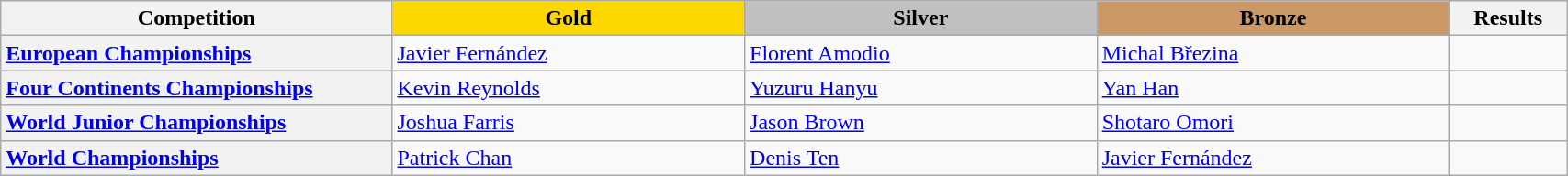<table class="wikitable unsortable" style="text-align:left; width:90%">
<tr>
<th scope="col" style="text-align:center; width:25%">Competition</th>
<td scope="col" style="text-align:center; width:22.5%; background:gold"><strong>Gold</strong></td>
<td scope="col" style="text-align:center; width:22.5%; background:silver"><strong>Silver</strong></td>
<td scope="col" style="text-align:center; width:22.5%; background:#c96"><strong>Bronze</strong></td>
<th scope="col" style="text-align:center; width:7.5%">Results</th>
</tr>
<tr>
<th scope="row" style="text-align:left"> <a href='#'>European Championships</a></th>
<td> <a href='#'>Javier Fernández</a></td>
<td> <a href='#'>Florent Amodio</a></td>
<td> <a href='#'>Michal Březina</a></td>
<td></td>
</tr>
<tr>
<th scope="row" style="text-align:left"> <a href='#'>Four Continents Championships</a></th>
<td> <a href='#'>Kevin Reynolds</a></td>
<td> <a href='#'>Yuzuru Hanyu</a></td>
<td> <a href='#'>Yan Han</a></td>
<td></td>
</tr>
<tr>
<th scope="row" style="text-align:left"> <a href='#'>World Junior Championships</a></th>
<td> <a href='#'>Joshua Farris</a></td>
<td> <a href='#'>Jason Brown</a></td>
<td> <a href='#'>Shotaro Omori</a></td>
<td></td>
</tr>
<tr>
<th scope="row" style="text-align:left"> <a href='#'>World Championships</a></th>
<td> <a href='#'>Patrick Chan</a></td>
<td> <a href='#'>Denis Ten</a></td>
<td> <a href='#'>Javier Fernández</a></td>
<td></td>
</tr>
</table>
